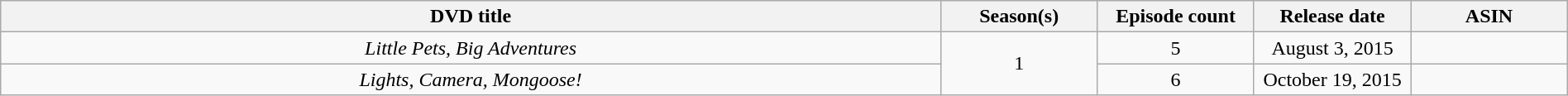<table class="wikitable collapsible collapsed sortable" style="width:100%;text-align:center;">
<tr>
<th scope="col" width="60%">DVD title</th>
<th scope="col" width="10%">Season(s)</th>
<th scope="col" width="10%">Episode count</th>
<th scope="col" width="10%">Release date</th>
<th scope="col" width="10%">ASIN</th>
</tr>
<tr>
<td><em>Little Pets, Big Adventures</em></td>
<td rowspan="2">1</td>
<td>5</td>
<td>August 3, 2015</td>
<td></td>
</tr>
<tr>
<td><em>Lights, Camera, Mongoose!</em></td>
<td>6</td>
<td>October 19, 2015</td>
<td></td>
</tr>
</table>
